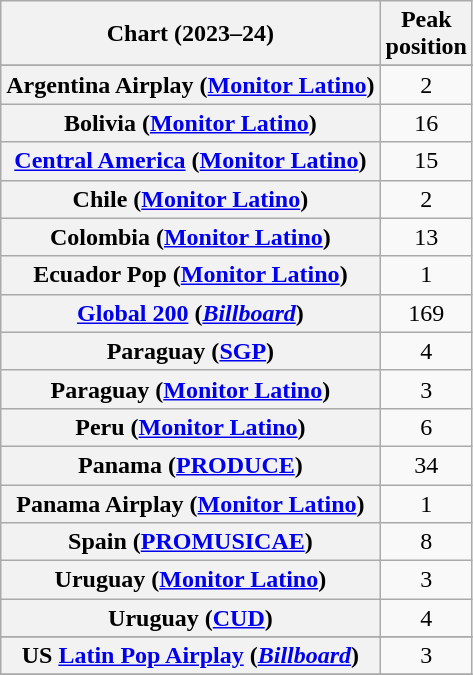<table class="wikitable sortable plainrowheaders" style="text-align:center">
<tr>
<th scope="col">Chart (2023–24)</th>
<th scope="col">Peak<br>position</th>
</tr>
<tr>
</tr>
<tr>
<th scope="row">Argentina Airplay (<a href='#'>Monitor Latino</a>)</th>
<td>2</td>
</tr>
<tr>
<th scope="row">Bolivia (<a href='#'>Monitor Latino</a>)</th>
<td>16</td>
</tr>
<tr>
<th scope="row"><a href='#'>Central America</a> (<a href='#'>Monitor Latino</a>)</th>
<td>15</td>
</tr>
<tr>
<th scope="row">Chile (<a href='#'>Monitor Latino</a>)</th>
<td>2</td>
</tr>
<tr>
<th scope="row">Colombia (<a href='#'>Monitor Latino</a>)</th>
<td>13</td>
</tr>
<tr>
<th scope="row">Ecuador Pop (<a href='#'>Monitor Latino</a>)</th>
<td>1</td>
</tr>
<tr>
<th scope="row"><a href='#'>Global 200</a> (<em><a href='#'>Billboard</a></em>)</th>
<td>169</td>
</tr>
<tr>
<th scope="row">Paraguay (<a href='#'>SGP</a>)</th>
<td>4</td>
</tr>
<tr>
<th scope="row">Paraguay (<a href='#'>Monitor Latino</a>)</th>
<td>3</td>
</tr>
<tr>
<th scope="row">Peru (<a href='#'>Monitor Latino</a>)</th>
<td>6</td>
</tr>
<tr>
<th scope="row">Panama (<a href='#'>PRODUCE</a>)</th>
<td>34</td>
</tr>
<tr>
<th scope="row">Panama Airplay (<a href='#'>Monitor Latino</a>)</th>
<td>1</td>
</tr>
<tr>
<th scope="row">Spain (<a href='#'>PROMUSICAE</a>)</th>
<td>8</td>
</tr>
<tr>
<th scope="row">Uruguay (<a href='#'>Monitor Latino</a>)</th>
<td>3</td>
</tr>
<tr>
<th scope="row">Uruguay (<a href='#'>CUD</a>)</th>
<td>4</td>
</tr>
<tr>
</tr>
<tr>
<th scope="row">US <a href='#'>Latin Pop Airplay</a> (<a href='#'><em>Billboard</em></a>)</th>
<td>3</td>
</tr>
<tr>
</tr>
</table>
